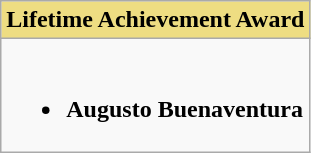<table class="wikitable">
<tr>
<th style="background:#EEDD82;" ! width:50%">Lifetime Achievement Award</th>
</tr>
<tr>
<td valign="top"><br><ul><li><strong>Augusto Buenaventura</strong></li></ul></td>
</tr>
</table>
